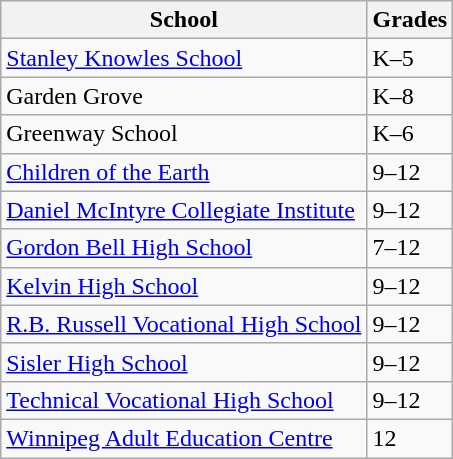<table class="wikitable">
<tr>
<th>School</th>
<th>Grades</th>
</tr>
<tr>
<td><a href='#'>Stanley Knowles School</a></td>
<td>K–5</td>
</tr>
<tr>
<td>Garden Grove</td>
<td>K–8</td>
</tr>
<tr>
<td>Greenway School</td>
<td>K–6</td>
</tr>
<tr>
<td><a href='#'>Children of the Earth</a></td>
<td>9–12</td>
</tr>
<tr>
<td><a href='#'>Daniel McIntyre Collegiate Institute</a></td>
<td>9–12</td>
</tr>
<tr>
<td><a href='#'>Gordon Bell High School</a></td>
<td>7–12</td>
</tr>
<tr>
<td><a href='#'>Kelvin High School</a></td>
<td>9–12</td>
</tr>
<tr>
<td><a href='#'>R.B. Russell Vocational High School</a></td>
<td>9–12</td>
</tr>
<tr>
<td><a href='#'>Sisler High School</a></td>
<td>9–12</td>
</tr>
<tr>
<td><a href='#'>Technical Vocational High School</a></td>
<td>9–12</td>
</tr>
<tr>
<td><a href='#'>Winnipeg Adult Education Centre</a></td>
<td>12</td>
</tr>
</table>
